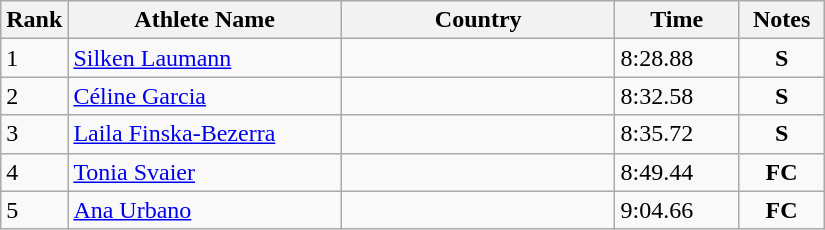<table class="wikitable">
<tr>
<th width=25>Rank</th>
<th width=175>Athlete Name</th>
<th width=175>Country</th>
<th width=75>Time</th>
<th width=50>Notes</th>
</tr>
<tr>
<td>1</td>
<td><a href='#'>Silken Laumann</a></td>
<td></td>
<td>8:28.88</td>
<td align=center><strong>S</strong></td>
</tr>
<tr>
<td>2</td>
<td><a href='#'>Céline Garcia</a></td>
<td></td>
<td>8:32.58</td>
<td align=center><strong>S</strong></td>
</tr>
<tr>
<td>3</td>
<td><a href='#'>Laila Finska-Bezerra</a></td>
<td></td>
<td>8:35.72</td>
<td align=center><strong>S</strong></td>
</tr>
<tr>
<td>4</td>
<td><a href='#'>Tonia Svaier</a></td>
<td></td>
<td>8:49.44</td>
<td align=center><strong>FC</strong></td>
</tr>
<tr>
<td>5</td>
<td><a href='#'>Ana Urbano</a></td>
<td></td>
<td>9:04.66</td>
<td align=center><strong>FC</strong></td>
</tr>
</table>
